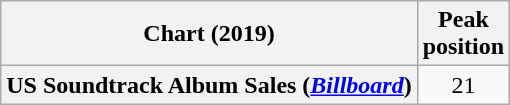<table class="wikitable sortable plainrowheaders">
<tr>
<th>Chart (2019)</th>
<th>Peak<br>position</th>
</tr>
<tr>
<th scope="row">US Soundtrack Album Sales (<em><a href='#'>Billboard</a></em>)</th>
<td align="center">21</td>
</tr>
</table>
